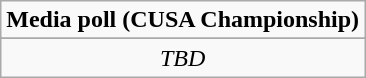<table class="wikitable">
<tr align="center">
<td align="center" Colspan="3"><strong>Media poll (CUSA Championship)</strong></td>
</tr>
<tr align="center">
</tr>
<tr align="center">
<td colspan=3><em>TBD</em></td>
</tr>
</table>
